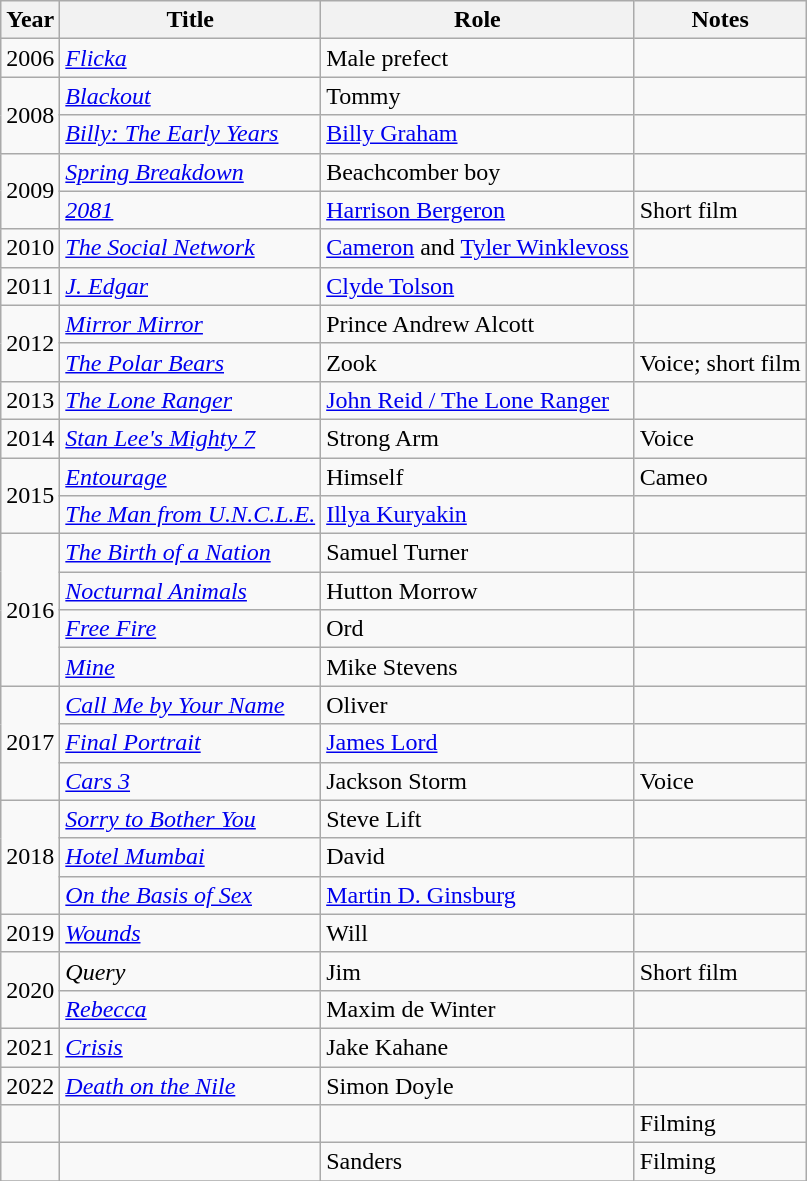<table class="wikitable sortable">
<tr>
<th>Year</th>
<th>Title</th>
<th>Role</th>
<th class="unsortable">Notes</th>
</tr>
<tr>
<td>2006</td>
<td><em><a href='#'>Flicka</a></em></td>
<td>Male prefect</td>
<td></td>
</tr>
<tr>
<td rowspan="2">2008</td>
<td><em><a href='#'>Blackout</a></em></td>
<td>Tommy</td>
<td></td>
</tr>
<tr>
<td><em><a href='#'>Billy: The Early Years</a></em></td>
<td><a href='#'>Billy Graham</a></td>
<td></td>
</tr>
<tr>
<td rowspan="2">2009</td>
<td><em><a href='#'>Spring Breakdown</a></em></td>
<td>Beachcomber boy</td>
<td></td>
</tr>
<tr>
<td><em><a href='#'>2081</a></em></td>
<td><a href='#'>Harrison Bergeron</a></td>
<td>Short film</td>
</tr>
<tr>
<td>2010</td>
<td><em><a href='#'>The Social Network</a></em></td>
<td><a href='#'>Cameron</a> and <a href='#'>Tyler Winklevoss</a></td>
<td></td>
</tr>
<tr>
<td>2011</td>
<td><em><a href='#'>J. Edgar</a></em></td>
<td><a href='#'>Clyde Tolson</a></td>
<td></td>
</tr>
<tr>
<td rowspan="2">2012</td>
<td><em><a href='#'>Mirror Mirror</a></em></td>
<td>Prince Andrew Alcott</td>
<td></td>
</tr>
<tr>
<td><em><a href='#'>The Polar Bears</a></em></td>
<td>Zook</td>
<td>Voice; short film</td>
</tr>
<tr>
<td>2013</td>
<td><em><a href='#'>The Lone Ranger</a></em></td>
<td><a href='#'>John Reid / The Lone Ranger</a></td>
<td></td>
</tr>
<tr>
<td>2014</td>
<td><em><a href='#'>Stan Lee's Mighty 7</a></em></td>
<td>Strong Arm</td>
<td>Voice</td>
</tr>
<tr>
<td rowspan="2">2015</td>
<td><em><a href='#'>Entourage</a></em></td>
<td>Himself</td>
<td>Cameo</td>
</tr>
<tr>
<td><em><a href='#'>The Man from U.N.C.L.E.</a></em></td>
<td><a href='#'>Illya Kuryakin</a></td>
<td></td>
</tr>
<tr>
<td rowspan="4">2016</td>
<td><em><a href='#'>The Birth of a Nation</a></em></td>
<td>Samuel Turner</td>
<td></td>
</tr>
<tr>
<td><em><a href='#'>Nocturnal Animals</a></em></td>
<td>Hutton Morrow</td>
<td></td>
</tr>
<tr>
<td><em><a href='#'>Free Fire</a></em></td>
<td>Ord</td>
<td></td>
</tr>
<tr>
<td><em><a href='#'>Mine</a></em></td>
<td>Mike Stevens</td>
<td></td>
</tr>
<tr>
<td rowspan="3">2017</td>
<td><em><a href='#'>Call Me by Your Name</a></em></td>
<td>Oliver</td>
<td></td>
</tr>
<tr>
<td><em><a href='#'>Final Portrait</a></em></td>
<td><a href='#'>James Lord</a></td>
<td></td>
</tr>
<tr>
<td><em><a href='#'>Cars 3</a></em></td>
<td>Jackson Storm</td>
<td>Voice</td>
</tr>
<tr>
<td rowspan="3">2018</td>
<td><em><a href='#'>Sorry to Bother You</a></em></td>
<td>Steve Lift</td>
<td></td>
</tr>
<tr>
<td><em><a href='#'>Hotel Mumbai</a></em></td>
<td>David</td>
<td></td>
</tr>
<tr>
<td><em><a href='#'>On the Basis of Sex</a></em></td>
<td><a href='#'>Martin D. Ginsburg</a></td>
<td></td>
</tr>
<tr>
<td>2019</td>
<td><em><a href='#'>Wounds</a></em></td>
<td>Will</td>
<td></td>
</tr>
<tr>
<td rowspan="2">2020</td>
<td><em>Query</em></td>
<td>Jim</td>
<td>Short film</td>
</tr>
<tr>
<td><em><a href='#'>Rebecca</a></em></td>
<td>Maxim de Winter</td>
<td></td>
</tr>
<tr>
<td>2021</td>
<td><em><a href='#'>Crisis</a></em></td>
<td>Jake Kahane</td>
<td></td>
</tr>
<tr>
<td>2022</td>
<td><em><a href='#'>Death on the Nile</a></em></td>
<td>Simon Doyle</td>
<td></td>
</tr>
<tr>
<td></td>
<td></td>
<td></td>
<td>Filming</td>
</tr>
<tr>
<td></td>
<td></td>
<td>Sanders</td>
<td>Filming</td>
</tr>
<tr>
</tr>
</table>
